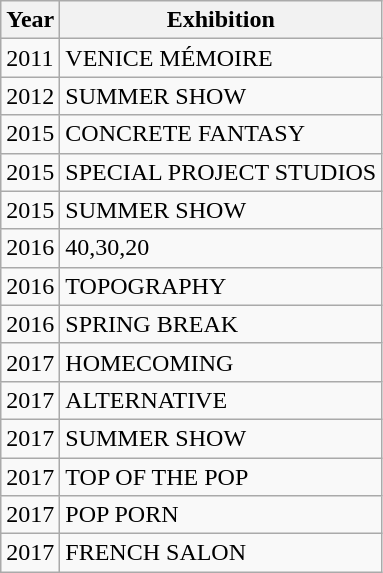<table class="wikitable sortable">
<tr>
<th>Year</th>
<th>Exhibition</th>
</tr>
<tr>
<td>2011</td>
<td>VENICE MÉMOIRE</td>
</tr>
<tr>
<td>2012</td>
<td>SUMMER SHOW</td>
</tr>
<tr>
<td>2015</td>
<td>CONCRETE FANTASY</td>
</tr>
<tr>
<td>2015</td>
<td>SPECIAL PROJECT STUDIOS</td>
</tr>
<tr>
<td>2015</td>
<td>SUMMER SHOW</td>
</tr>
<tr>
<td>2016</td>
<td>40,30,20</td>
</tr>
<tr>
<td>2016</td>
<td>TOPOGRAPHY</td>
</tr>
<tr>
<td>2016</td>
<td>SPRING BREAK</td>
</tr>
<tr>
<td>2017</td>
<td>HOMECOMING</td>
</tr>
<tr>
<td>2017</td>
<td>ALTERNATIVE</td>
</tr>
<tr>
<td>2017</td>
<td>SUMMER SHOW</td>
</tr>
<tr>
<td>2017</td>
<td>TOP OF THE POP</td>
</tr>
<tr>
<td>2017</td>
<td>POP PORN</td>
</tr>
<tr>
<td>2017</td>
<td>FRENCH SALON</td>
</tr>
</table>
